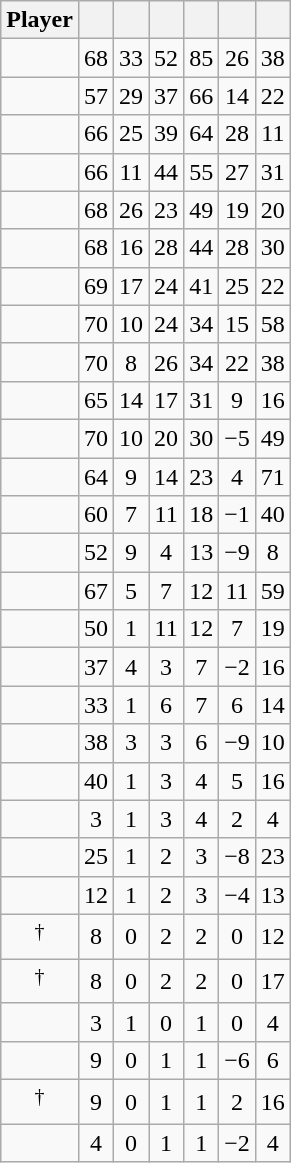<table class="wikitable sortable" style="text-align:center;">
<tr>
<th>Player</th>
<th></th>
<th></th>
<th></th>
<th></th>
<th data-sort-type="number"></th>
<th></th>
</tr>
<tr>
<td></td>
<td>68</td>
<td>33</td>
<td>52</td>
<td>85</td>
<td>26</td>
<td>38</td>
</tr>
<tr>
<td></td>
<td>57</td>
<td>29</td>
<td>37</td>
<td>66</td>
<td>14</td>
<td>22</td>
</tr>
<tr>
<td></td>
<td>66</td>
<td>25</td>
<td>39</td>
<td>64</td>
<td>28</td>
<td>11</td>
</tr>
<tr>
<td></td>
<td>66</td>
<td>11</td>
<td>44</td>
<td>55</td>
<td>27</td>
<td>31</td>
</tr>
<tr>
<td></td>
<td>68</td>
<td>26</td>
<td>23</td>
<td>49</td>
<td>19</td>
<td>20</td>
</tr>
<tr>
<td></td>
<td>68</td>
<td>16</td>
<td>28</td>
<td>44</td>
<td>28</td>
<td>30</td>
</tr>
<tr>
<td></td>
<td>69</td>
<td>17</td>
<td>24</td>
<td>41</td>
<td>25</td>
<td>22</td>
</tr>
<tr>
<td></td>
<td>70</td>
<td>10</td>
<td>24</td>
<td>34</td>
<td>15</td>
<td>58</td>
</tr>
<tr>
<td></td>
<td>70</td>
<td>8</td>
<td>26</td>
<td>34</td>
<td>22</td>
<td>38</td>
</tr>
<tr>
<td></td>
<td>65</td>
<td>14</td>
<td>17</td>
<td>31</td>
<td>9</td>
<td>16</td>
</tr>
<tr>
<td></td>
<td>70</td>
<td>10</td>
<td>20</td>
<td>30</td>
<td>−5</td>
<td>49</td>
</tr>
<tr>
<td></td>
<td>64</td>
<td>9</td>
<td>14</td>
<td>23</td>
<td>4</td>
<td>71</td>
</tr>
<tr>
<td></td>
<td>60</td>
<td>7</td>
<td>11</td>
<td>18</td>
<td>−1</td>
<td>40</td>
</tr>
<tr>
<td></td>
<td>52</td>
<td>9</td>
<td>4</td>
<td>13</td>
<td>−9</td>
<td>8</td>
</tr>
<tr>
<td></td>
<td>67</td>
<td>5</td>
<td>7</td>
<td>12</td>
<td>11</td>
<td>59</td>
</tr>
<tr>
<td></td>
<td>50</td>
<td>1</td>
<td>11</td>
<td>12</td>
<td>7</td>
<td>19</td>
</tr>
<tr>
<td></td>
<td>37</td>
<td>4</td>
<td>3</td>
<td>7</td>
<td>−2</td>
<td>16</td>
</tr>
<tr>
<td></td>
<td>33</td>
<td>1</td>
<td>6</td>
<td>7</td>
<td>6</td>
<td>14</td>
</tr>
<tr>
<td></td>
<td>38</td>
<td>3</td>
<td>3</td>
<td>6</td>
<td>−9</td>
<td>10</td>
</tr>
<tr>
<td></td>
<td>40</td>
<td>1</td>
<td>3</td>
<td>4</td>
<td>5</td>
<td>16</td>
</tr>
<tr>
<td></td>
<td>3</td>
<td>1</td>
<td>3</td>
<td>4</td>
<td>2</td>
<td>4</td>
</tr>
<tr>
<td></td>
<td>25</td>
<td>1</td>
<td>2</td>
<td>3</td>
<td>−8</td>
<td>23</td>
</tr>
<tr>
<td></td>
<td>12</td>
<td>1</td>
<td>2</td>
<td>3</td>
<td>−4</td>
<td>13</td>
</tr>
<tr>
<td><sup>†</sup></td>
<td>8</td>
<td>0</td>
<td>2</td>
<td>2</td>
<td>0</td>
<td>12</td>
</tr>
<tr>
<td><sup>†</sup></td>
<td>8</td>
<td>0</td>
<td>2</td>
<td>2</td>
<td>0</td>
<td>17</td>
</tr>
<tr>
<td></td>
<td>3</td>
<td>1</td>
<td>0</td>
<td>1</td>
<td>0</td>
<td>4</td>
</tr>
<tr>
<td></td>
<td>9</td>
<td>0</td>
<td>1</td>
<td>1</td>
<td>−6</td>
<td>6</td>
</tr>
<tr>
<td><sup>†</sup></td>
<td>9</td>
<td>0</td>
<td>1</td>
<td>1</td>
<td>2</td>
<td>16</td>
</tr>
<tr>
<td></td>
<td>4</td>
<td>0</td>
<td>1</td>
<td>1</td>
<td>−2</td>
<td>4</td>
</tr>
</table>
